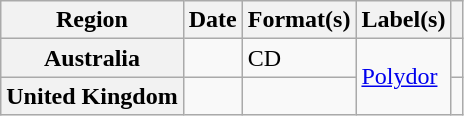<table class="wikitable plainrowheaders">
<tr>
<th scope="col">Region</th>
<th scope="col">Date</th>
<th scope="col">Format(s)</th>
<th scope="col">Label(s)</th>
<th scope="col"></th>
</tr>
<tr>
<th scope="row">Australia</th>
<td></td>
<td>CD</td>
<td rowspan="2"><a href='#'>Polydor</a></td>
<td></td>
</tr>
<tr>
<th scope="row">United Kingdom</th>
<td></td>
<td></td>
<td></td>
</tr>
</table>
